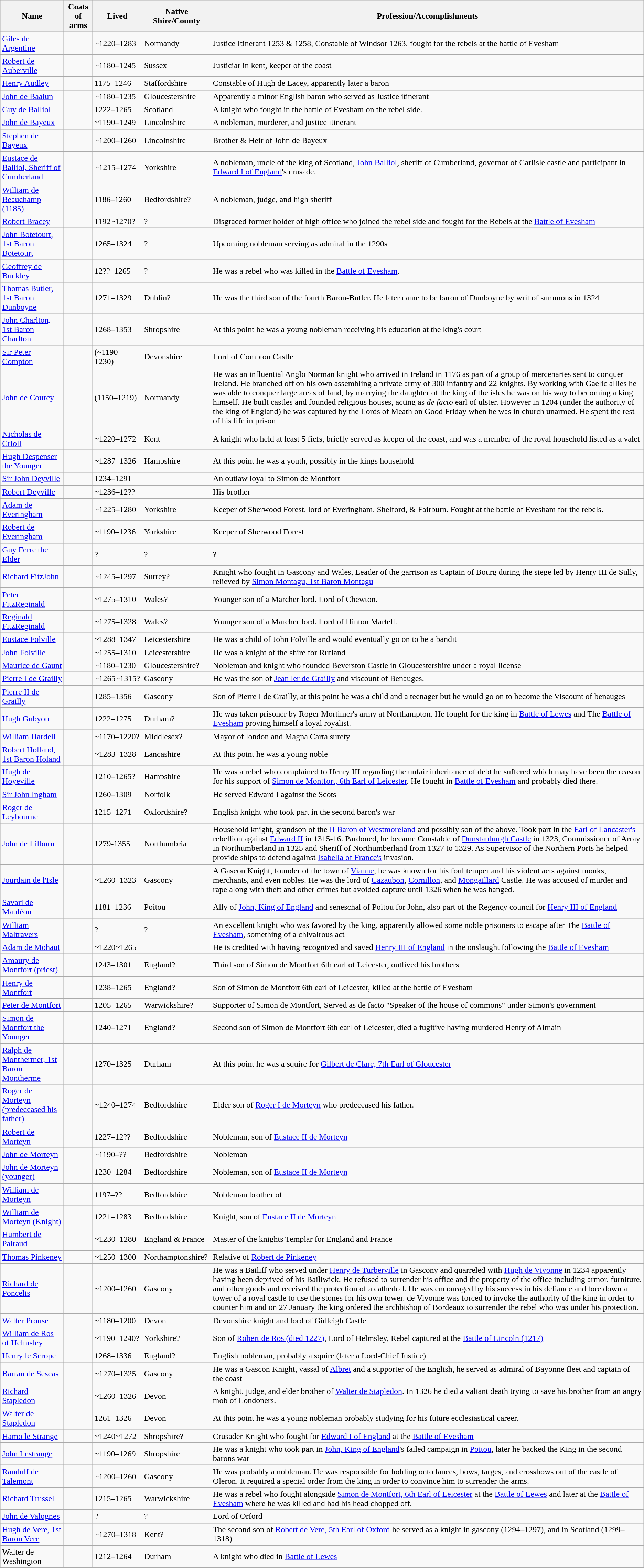<table class="wikitable">
<tr>
<th>Name</th>
<th>Coats of arms</th>
<th>Lived</th>
<th>Native Shire/County</th>
<th>Profession/Accomplishments</th>
</tr>
<tr>
<td><a href='#'>Giles de Argentine</a></td>
<td></td>
<td>~1220–1283</td>
<td>Normandy</td>
<td>Justice Itinerant 1253 & 1258, Constable of Windsor 1263, fought for the rebels at the battle of Evesham</td>
</tr>
<tr>
<td><a href='#'>Robert de Auberville</a></td>
<td></td>
<td>~1180–1245</td>
<td>Sussex</td>
<td>Justiciar in kent, keeper of the coast</td>
</tr>
<tr>
<td><a href='#'>Henry Audley</a></td>
<td></td>
<td>1175–1246</td>
<td>Staffordshire</td>
<td>Constable of Hugh de Lacey, apparently later a baron</td>
</tr>
<tr>
<td><a href='#'>John de Baalun</a></td>
<td></td>
<td>~1180–1235</td>
<td>Gloucestershire</td>
<td>Apparently a minor English baron who served as Justice itinerant</td>
</tr>
<tr>
<td><a href='#'>Guy de Balliol</a></td>
<td></td>
<td>1222–1265</td>
<td>Scotland</td>
<td>A knight who fought in the battle of Evesham on the rebel side.</td>
</tr>
<tr>
<td><a href='#'>John de Bayeux</a></td>
<td></td>
<td>~1190–1249</td>
<td>Lincolnshire</td>
<td>A nobleman, murderer, and justice itinerant</td>
</tr>
<tr>
<td><a href='#'>Stephen de Bayeux</a></td>
<td></td>
<td>~1200–1260</td>
<td>Lincolnshire</td>
<td>Brother & Heir of John de Bayeux</td>
</tr>
<tr>
<td><a href='#'>Eustace de Balliol, Sheriff of Cumberland</a></td>
<td></td>
<td>~1215–1274</td>
<td>Yorkshire</td>
<td>A nobleman, uncle of the king of Scotland, <a href='#'>John Balliol</a>, sheriff of Cumberland, governor of Carlisle castle and participant in <a href='#'>Edward I of England</a>'s crusade.</td>
</tr>
<tr>
<td><a href='#'>William de Beauchamp (1185)</a></td>
<td></td>
<td>1186–1260</td>
<td>Bedfordshire?</td>
<td>A nobleman, judge, and high sheriff</td>
</tr>
<tr>
<td><a href='#'>Robert Bracey</a></td>
<td></td>
<td>1192~1270?</td>
<td>?</td>
<td>Disgraced former holder of high office who joined the rebel side and fought for the Rebels at the <a href='#'>Battle of Evesham</a></td>
</tr>
<tr>
<td><a href='#'>John Botetourt, 1st Baron Botetourt</a></td>
<td></td>
<td>1265–1324</td>
<td>?</td>
<td>Upcoming nobleman serving as admiral in the 1290s</td>
</tr>
<tr>
<td><a href='#'>Geoffrey de Buckley</a></td>
<td></td>
<td>12??–1265</td>
<td>?</td>
<td>He was a rebel who was killed in the <a href='#'>Battle of Evesham</a>.</td>
</tr>
<tr>
<td><a href='#'>Thomas Butler, 1st Baron Dunboyne</a></td>
<td></td>
<td>1271–1329</td>
<td>Dublin?</td>
<td>He was the third son of the fourth Baron-Butler. He later came to be baron of Dunboyne by writ of summons in 1324</td>
</tr>
<tr>
<td><a href='#'>John Charlton, 1st Baron Charlton</a></td>
<td></td>
<td>1268–1353</td>
<td>Shropshire</td>
<td>At this point he was a young nobleman receiving his education at the king's court</td>
</tr>
<tr>
<td><a href='#'>Sir Peter Compton</a></td>
<td></td>
<td>(~1190–1230)</td>
<td>Devonshire</td>
<td>Lord of Compton Castle</td>
</tr>
<tr>
<td><a href='#'>John de Courcy</a></td>
<td></td>
<td>(1150–1219)</td>
<td>Normandy</td>
<td>He was an influential Anglo Norman knight who arrived in Ireland in 1176 as part of a group of mercenaries sent to conquer Ireland. He branched off on his own assembling a private army of 300 infantry and 22 knights. By working with Gaelic allies he was able to conquer large areas of land, by marrying the daughter of the king of the isles he was on his way to becoming a king himself. He built castles and founded religious houses, acting as <em>de facto</em> earl of ulster. However in 1204 (under the authority of the king of England) he was captured by the Lords of Meath on Good Friday when he was in church unarmed. He spent the rest of his life in prison</td>
</tr>
<tr>
<td><a href='#'>Nicholas de Crioll</a></td>
<td></td>
<td>~1220–1272</td>
<td>Kent</td>
<td>A knight who held at least 5 fiefs, briefly served as keeper of the coast, and was a member of the royal household listed as a valet</td>
</tr>
<tr>
<td><a href='#'>Hugh Despenser the Younger</a></td>
<td></td>
<td>~1287–1326</td>
<td>Hampshire</td>
<td>At this point he was a youth, possibly in the kings household</td>
</tr>
<tr>
<td><a href='#'>Sir John Deyville</a></td>
<td></td>
<td>1234–1291</td>
<td></td>
<td>An outlaw loyal to Simon de Montfort</td>
</tr>
<tr>
<td><a href='#'>Robert Deyville</a></td>
<td></td>
<td>~1236–12??</td>
<td></td>
<td>His brother</td>
</tr>
<tr>
<td><a href='#'>Adam de Everingham</a></td>
<td></td>
<td>~1225–1280</td>
<td>Yorkshire</td>
<td>Keeper of Sherwood Forest, lord of Everingham, Shelford, & Fairburn. Fought at the battle of Evesham for the rebels.</td>
</tr>
<tr>
<td><a href='#'>Robert de Everingham</a></td>
<td></td>
<td>~1190–1236</td>
<td>Yorkshire</td>
<td>Keeper of Sherwood Forest</td>
</tr>
<tr>
<td><a href='#'>Guy Ferre the Elder</a></td>
<td></td>
<td>?</td>
<td>?</td>
<td>?</td>
</tr>
<tr>
<td><a href='#'>Richard FitzJohn</a></td>
<td></td>
<td>~1245–1297</td>
<td>Surrey?</td>
<td>Knight who fought in Gascony and Wales, Leader of the garrison as Captain of Bourg during the siege led by Henry III de Sully, relieved by <a href='#'>Simon Montagu, 1st Baron Montagu</a></td>
</tr>
<tr>
<td><a href='#'>Peter FitzReginald</a></td>
<td></td>
<td>~1275–1310</td>
<td>Wales?</td>
<td>Younger son of a Marcher lord. Lord of Chewton.</td>
</tr>
<tr>
<td><a href='#'>Reginald FitzReginald</a></td>
<td></td>
<td>~1275–1328</td>
<td>Wales?</td>
<td>Younger son of a Marcher lord. Lord of Hinton Martell.</td>
</tr>
<tr>
<td><a href='#'>Eustace Folville</a></td>
<td></td>
<td>~1288–1347</td>
<td>Leicestershire</td>
<td>He was a child of John Folville and would eventually go on to be a bandit</td>
</tr>
<tr>
<td><a href='#'>John Folville</a></td>
<td></td>
<td>~1255–1310</td>
<td>Leicestershire</td>
<td>He was a knight of the shire for Rutland</td>
</tr>
<tr>
<td><a href='#'>Maurice de Gaunt</a></td>
<td></td>
<td>~1180–1230</td>
<td>Gloucestershire?</td>
<td>Nobleman and knight who founded Beverston Castle in Gloucestershire under a royal license</td>
</tr>
<tr>
<td><a href='#'>Pierre I de Grailly</a></td>
<td></td>
<td>~1265~1315?</td>
<td>Gascony</td>
<td>He was the son of <a href='#'>Jean ler de Grailly</a> and viscount of Benauges.</td>
</tr>
<tr>
<td><a href='#'>Pierre II de Grailly</a></td>
<td></td>
<td>1285–1356</td>
<td>Gascony</td>
<td>Son of Pierre I de Grailly, at this point he was a child and a teenager but he would go on to become the Viscount of benauges</td>
</tr>
<tr>
<td><a href='#'>Hugh Gubyon</a></td>
<td></td>
<td>1222–1275</td>
<td>Durham?</td>
<td>He was taken prisoner by Roger Mortimer's army at Northampton. He fought for the king in <a href='#'>Battle of Lewes</a> and The <a href='#'>Battle of Evesham</a> proving himself a loyal royalist.</td>
</tr>
<tr>
<td><a href='#'>William Hardell</a></td>
<td></td>
<td>~1170–1220?</td>
<td>Middlesex?</td>
<td>Mayor of london and Magna Carta surety</td>
</tr>
<tr>
<td><a href='#'>Robert Holland, 1st Baron Holand</a></td>
<td></td>
<td>~1283–1328</td>
<td>Lancashire</td>
<td>At this point he was a young noble</td>
</tr>
<tr>
<td><a href='#'>Hugh de Hoyeville</a></td>
<td></td>
<td>1210–1265?</td>
<td>Hampshire</td>
<td>He was a rebel who complained to Henry III regarding the unfair inheritance of debt he suffered which may have been the reason for his support of <a href='#'>Simon de Montfort, 6th Earl of Leicester</a>. He fought in <a href='#'>Battle of Evesham</a> and probably died there.</td>
</tr>
<tr>
<td><a href='#'>Sir John Ingham</a></td>
<td></td>
<td>1260–1309</td>
<td>Norfolk</td>
<td>He served Edward I against the Scots</td>
</tr>
<tr>
<td><a href='#'>Roger de Leybourne</a></td>
<td></td>
<td>1215–1271</td>
<td>Oxfordshire?</td>
<td>English knight who took part in the second baron's war</td>
</tr>
<tr>
<td><a href='#'>John de Lilburn</a></td>
<td></td>
<td>1279-1355</td>
<td>Northumbria</td>
<td>Household knight, grandson of the <a href='#'>II Baron of Westmoreland</a> and possibly son of the above. Took part in the <a href='#'>Earl of Lancaster's</a> rebellion against <a href='#'>Edward II</a> in 1315-16. Pardoned, he became Constable of <a href='#'>Dunstanburgh Castle</a> in 1323, Commissioner of Array in Northumberland in 1325 and Sheriff of Northumberland from 1327 to 1329. As Supervisor of the Northern Ports he helped provide ships to defend against <a href='#'>Isabella of France's</a> invasion.</td>
</tr>
<tr>
<td><a href='#'>Jourdain de l'Isle</a></td>
<td></td>
<td>~1260–1323</td>
<td>Gascony</td>
<td>A Gascon Knight, founder of the town of <a href='#'>Vianne</a>, he was known for his foul temper and his violent acts against monks, merchants, and even nobles. He was the lord of <a href='#'>Cazaubon</a>, <a href='#'>Cornillon</a>, and <a href='#'>Mongaillard</a> Castle. He was accused of murder and rape along with theft and other crimes but avoided capture until 1326 when he was hanged.</td>
</tr>
<tr>
<td><a href='#'>Savari de Mauléon</a></td>
<td></td>
<td>1181–1236</td>
<td>Poitou</td>
<td>Ally of <a href='#'>John, King of England</a> and seneschal of Poitou for John, also part of the Regency council for <a href='#'>Henry III of England</a></td>
</tr>
<tr>
<td><a href='#'>William Maltravers</a></td>
<td></td>
<td>?</td>
<td>?</td>
<td>An excellent knight who was favored by the king, apparently allowed some noble prisoners to escape after The <a href='#'>Battle of Evesham</a>, something of a chivalrous act</td>
</tr>
<tr>
<td><a href='#'>Adam de Mohaut</a></td>
<td></td>
<td>~1220~1265</td>
<td></td>
<td>He is credited with having recognized and saved <a href='#'>Henry III of England</a> in the onslaught following the <a href='#'>Battle of Evesham</a></td>
</tr>
<tr>
<td><a href='#'>Amaury de Montfort (priest)</a></td>
<td></td>
<td>1243–1301</td>
<td>England?</td>
<td>Third son of Simon de Montfort 6th earl of Leicester, outlived his brothers</td>
</tr>
<tr>
<td><a href='#'>Henry de Montfort</a></td>
<td></td>
<td>1238–1265</td>
<td>England?</td>
<td>Son of Simon de Montfort 6th earl of Leicester, killed at the battle of Evesham</td>
</tr>
<tr>
<td><a href='#'>Peter de Montfort</a></td>
<td></td>
<td>1205–1265</td>
<td>Warwickshire?</td>
<td>Supporter of Simon de Montfort, Served as de facto "Speaker of the house of commons" under Simon's government</td>
</tr>
<tr>
<td><a href='#'>Simon de Montfort the Younger</a></td>
<td></td>
<td>1240–1271</td>
<td>England?</td>
<td>Second son of Simon de Montfort 6th earl of Leicester, died a fugitive having murdered Henry of Almain</td>
</tr>
<tr>
<td><a href='#'>Ralph de Monthermer, 1st Baron Montherme</a></td>
<td></td>
<td>1270–1325</td>
<td>Durham</td>
<td>At this point he was a squire for <a href='#'>Gilbert de Clare, 7th Earl of Gloucester</a></td>
</tr>
<tr>
<td><a href='#'>Roger de Morteyn (predeceased his father)</a></td>
<td></td>
<td>~1240–1274</td>
<td>Bedfordshire</td>
<td>Elder son of <a href='#'>Roger I de Morteyn</a> who predeceased his father.</td>
</tr>
<tr>
<td><a href='#'>Robert de Morteyn</a></td>
<td></td>
<td>1227–12??</td>
<td>Bedfordshire</td>
<td>Nobleman, son of <a href='#'>Eustace II de Morteyn</a></td>
</tr>
<tr>
<td><a href='#'>John de Morteyn</a></td>
<td></td>
<td>~1190–??</td>
<td>Bedfordshire</td>
<td>Nobleman</td>
</tr>
<tr>
<td><a href='#'>John de Morteyn (younger)</a></td>
<td></td>
<td>1230–1284</td>
<td>Bedfordshire</td>
<td>Nobleman, son of <a href='#'>Eustace II de Morteyn</a></td>
</tr>
<tr>
<td><a href='#'>William de Morteyn</a></td>
<td></td>
<td>1197–??</td>
<td>Bedfordshire</td>
<td>Nobleman brother of</td>
</tr>
<tr>
<td><a href='#'>William de Morteyn (Knight)</a></td>
<td></td>
<td>1221–1283</td>
<td>Bedfordshire</td>
<td>Knight, son of <a href='#'>Eustace II de Morteyn</a></td>
</tr>
<tr>
<td><a href='#'>Humbert de Pairaud</a></td>
<td></td>
<td>~1230–1280</td>
<td>England & France</td>
<td>Master of the knights Templar for England and France</td>
</tr>
<tr>
<td><a href='#'>Thomas Pinkeney</a></td>
<td></td>
<td>~1250–1300</td>
<td>Northamptonshire?</td>
<td>Relative of <a href='#'>Robert de Pinkeney</a></td>
</tr>
<tr>
<td><a href='#'>Richard de Poncelis</a></td>
<td></td>
<td>~1200–1260</td>
<td>Gascony</td>
<td>He was a Bailiff who served under <a href='#'>Henry de Turberville</a> in Gascony and quarreled with <a href='#'>Hugh de Vivonne</a> in 1234 apparently having been deprived of his Bailiwick. He refused to surrender his office and the property of the office including armor, furniture, and other goods and received the protection of a cathedral. He was encouraged by his success in his defiance and tore down a tower of a royal castle to use the stones for his own tower. de Vivonne was forced to invoke the authority of the king in order to counter him and on 27 January the king ordered the archbishop of Bordeaux to surrender the rebel who was under his protection.</td>
</tr>
<tr>
<td><a href='#'>Walter Prouse</a></td>
<td></td>
<td>~1180–1200</td>
<td>Devon</td>
<td>Devonshire knight and lord of Gidleigh Castle</td>
</tr>
<tr>
<td><a href='#'>William de Ros of Helmsley</a></td>
<td></td>
<td>~1190–1240?</td>
<td>Yorkshire?</td>
<td>Son of <a href='#'>Robert de Ros (died 1227)</a>, Lord of Helmsley, Rebel captured at the <a href='#'>Battle of Lincoln (1217)</a></td>
</tr>
<tr>
<td><a href='#'>Henry le Scrope</a></td>
<td></td>
<td>1268–1336</td>
<td>England?</td>
<td>English nobleman, probably a squire (later a Lord-Chief Justice)</td>
</tr>
<tr>
<td><a href='#'>Barrau de Sescas</a></td>
<td></td>
<td>~1270–1325</td>
<td>Gascony</td>
<td>He was a Gascon Knight, vassal of <a href='#'>Albret</a> and a supporter of the English, he served as admiral of Bayonne fleet and captain of the coast</td>
</tr>
<tr>
<td><a href='#'>Richard Stapledon</a></td>
<td></td>
<td>~1260–1326</td>
<td>Devon</td>
<td>A knight, judge, and elder brother of <a href='#'>Walter de Stapledon</a>. In 1326 he died a valiant death trying to save his brother from an angry mob of Londoners.</td>
</tr>
<tr>
<td><a href='#'>Walter de Stapledon</a></td>
<td></td>
<td>1261–1326</td>
<td>Devon</td>
<td>At this point he was a young nobleman probably studying for his future ecclesiastical career.</td>
</tr>
<tr>
<td><a href='#'>Hamo le Strange</a></td>
<td></td>
<td>~1240~1272</td>
<td>Shropshire?</td>
<td>Crusader Knight who fought for <a href='#'>Edward I of England</a> at the <a href='#'>Battle of Evesham</a></td>
</tr>
<tr>
<td><a href='#'>John Lestrange</a></td>
<td></td>
<td>~1190–1269</td>
<td>Shropshire</td>
<td>He was a knight who took part in <a href='#'>John, King of England</a>'s failed campaign in <a href='#'>Poitou</a>, later he backed the King in the second barons war</td>
</tr>
<tr>
<td><a href='#'>Randulf de Talemont</a></td>
<td></td>
<td>~1200–1260</td>
<td>Gascony</td>
<td>He was probably a nobleman. He was responsible for holding onto lances, bows, targes, and crossbows out of the castle of Oleron. It required a special order from the king in order to convince him to surrender the arms.</td>
</tr>
<tr>
<td><a href='#'>Richard Trussel</a></td>
<td></td>
<td>1215–1265</td>
<td>Warwickshire</td>
<td>He was a rebel who fought alongside <a href='#'>Simon de Montfort, 6th Earl of Leicester</a> at the <a href='#'>Battle of Lewes</a> and later at the <a href='#'>Battle of Evesham</a> where he was killed and had his head chopped off.</td>
</tr>
<tr>
<td><a href='#'>John de Valognes</a></td>
<td></td>
<td>?</td>
<td>?</td>
<td>Lord of Orford</td>
</tr>
<tr>
<td><a href='#'>Hugh de Vere, 1st Baron Vere</a></td>
<td></td>
<td>~1270–1318</td>
<td>Kent?</td>
<td>The second son of <a href='#'>Robert de Vere, 5th Earl of Oxford</a> he served as a knight in gascony (1294–1297), and in Scotland (1299–1318)</td>
</tr>
<tr>
<td>Walter de Washington</td>
<td></td>
<td>1212–1264</td>
<td>Durham</td>
<td>A knight who died in <a href='#'>Battle of Lewes</a></td>
</tr>
</table>
